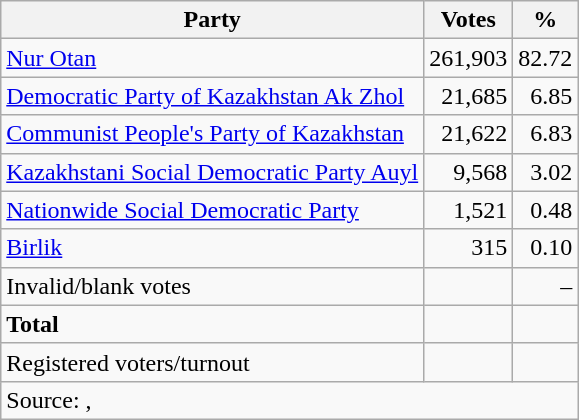<table class=wikitable style=text-align:right>
<tr>
<th>Party</th>
<th>Votes</th>
<th>%</th>
</tr>
<tr>
<td align=left><a href='#'>Nur Otan</a></td>
<td>261,903</td>
<td>82.72</td>
</tr>
<tr>
<td align=left><a href='#'>Democratic Party of Kazakhstan Ak Zhol</a></td>
<td>21,685</td>
<td>6.85</td>
</tr>
<tr>
<td align=left><a href='#'>Communist People's Party of Kazakhstan</a></td>
<td>21,622</td>
<td>6.83</td>
</tr>
<tr>
<td align=left><a href='#'>Kazakhstani Social Democratic Party Auyl</a></td>
<td>9,568</td>
<td>3.02</td>
</tr>
<tr>
<td align=left><a href='#'>Nationwide Social Democratic Party</a></td>
<td>1,521</td>
<td>0.48</td>
</tr>
<tr>
<td align=left><a href='#'>Birlik</a></td>
<td>315</td>
<td>0.10</td>
</tr>
<tr>
<td align=left>Invalid/blank votes</td>
<td></td>
<td>–</td>
</tr>
<tr>
<td align=left><strong>Total</strong></td>
<td></td>
<td></td>
</tr>
<tr>
<td align=left>Registered voters/turnout</td>
<td></td>
<td></td>
</tr>
<tr>
<td style="text-align:left;" colspan="5">Source: , </td>
</tr>
</table>
